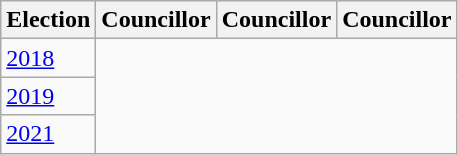<table class="wikitable">
<tr>
<th>Election</th>
<th colspan="2">Councillor</th>
<th colspan="2">Councillor</th>
<th colspan="2">Councillor</th>
</tr>
<tr>
<td><a href='#'>2018</a><br>

</td>
</tr>
<tr>
<td><a href='#'>2019</a><br>

</td>
</tr>
<tr>
<td><a href='#'>2021</a><br>

</td>
</tr>
</table>
